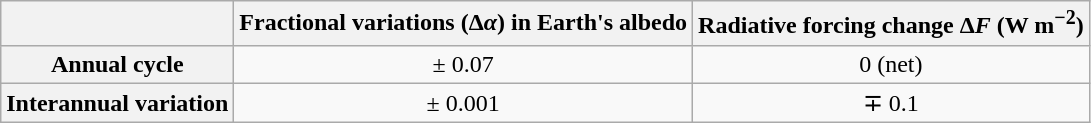<table class="wikitable" style="float:right style="font-size:95%">
<tr>
<th></th>
<th>Fractional variations (Δ<em>α</em>) in Earth's albedo</th>
<th>Radiative forcing change Δ<em>F</em> (W m<sup>−2</sup>)</th>
</tr>
<tr>
<th>Annual cycle</th>
<td align=center>± 0.07</td>
<td align=center>0 (net)</td>
</tr>
<tr>
<th>Interannual variation</th>
<td align=center>± 0.001</td>
<td align=center>∓ 0.1</td>
</tr>
</table>
